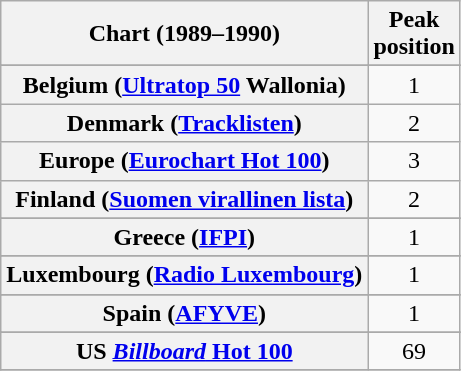<table class="wikitable sortable plainrowheaders" style="text-align:center">
<tr>
<th>Chart (1989–1990)</th>
<th>Peak<br>position</th>
</tr>
<tr>
</tr>
<tr>
</tr>
<tr>
</tr>
<tr>
<th scope="row">Belgium (<a href='#'>Ultratop 50</a> Wallonia)</th>
<td>1</td>
</tr>
<tr>
<th scope="row">Denmark (<a href='#'>Tracklisten</a>)</th>
<td>2</td>
</tr>
<tr>
<th scope="row">Europe (<a href='#'>Eurochart Hot 100</a>)</th>
<td>3</td>
</tr>
<tr>
<th scope="row">Finland (<a href='#'>Suomen virallinen lista</a>)</th>
<td>2</td>
</tr>
<tr>
</tr>
<tr>
<th scope="row">Greece (<a href='#'>IFPI</a>)</th>
<td>1</td>
</tr>
<tr>
</tr>
<tr>
<th scope="row">Luxembourg (<a href='#'>Radio Luxembourg</a>)</th>
<td align="center">1</td>
</tr>
<tr>
</tr>
<tr>
</tr>
<tr>
</tr>
<tr>
</tr>
<tr>
<th scope="row">Spain (<a href='#'>AFYVE</a>)</th>
<td>1</td>
</tr>
<tr>
</tr>
<tr>
</tr>
<tr>
</tr>
<tr>
<th scope="row">US <a href='#'><em>Billboard</em> Hot 100</a></th>
<td>69</td>
</tr>
<tr>
</tr>
</table>
